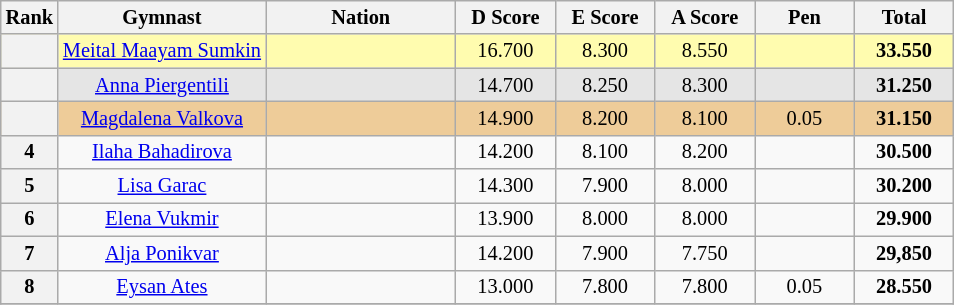<table class="wikitable sortable" style="text-align:center; font-size:85%">
<tr>
<th scope="col" style="width:20px;">Rank</th>
<th>Gymnast</th>
<th scope="col" style="width:120px;" !>Nation</th>
<th scope="col" style="width:60px;" !>D Score</th>
<th scope="col" style="width:60px;" !>E Score</th>
<th scope="col" style="width:60px;" !>A Score</th>
<th scope="col" style="width:60px;" !>Pen</th>
<th scope="col" style="width:60px;" !>Total</th>
</tr>
<tr bgcolor="fffcaf">
<th scope="row"></th>
<td><a href='#'>Meital Maayam Sumkin</a></td>
<td align="left"></td>
<td>16.700</td>
<td>8.300</td>
<td>8.550</td>
<td></td>
<td><strong>33.550</strong></td>
</tr>
<tr bgcolor="e5e5e5">
<th scope="row"></th>
<td><a href='#'>Anna Piergentili</a></td>
<td align="left"></td>
<td>14.700</td>
<td>8.250</td>
<td>8.300</td>
<td></td>
<td><strong>31.250</strong></td>
</tr>
<tr bgcolor="eecc99">
<th scope="row"></th>
<td><a href='#'>Magdalena Valkova</a></td>
<td align="left"></td>
<td>14.900</td>
<td>8.200</td>
<td>8.100</td>
<td>0.05</td>
<td><strong>31.150</strong></td>
</tr>
<tr>
<th scope="row">4</th>
<td><a href='#'>Ilaha Bahadirova</a></td>
<td align="left"></td>
<td>14.200</td>
<td>8.100</td>
<td>8.200</td>
<td></td>
<td><strong>30.500</strong></td>
</tr>
<tr>
<th scope="row">5</th>
<td><a href='#'>Lisa Garac</a></td>
<td align="left"></td>
<td>14.300</td>
<td>7.900</td>
<td>8.000</td>
<td></td>
<td><strong>30.200</strong></td>
</tr>
<tr>
<th scope="row">6</th>
<td><a href='#'>Elena Vukmir</a></td>
<td align="left"></td>
<td>13.900</td>
<td>8.000</td>
<td>8.000</td>
<td></td>
<td><strong>29.900</strong></td>
</tr>
<tr>
<th scope="row">7</th>
<td><a href='#'>Alja Ponikvar</a></td>
<td align="left"></td>
<td>14.200</td>
<td>7.900</td>
<td>7.750</td>
<td></td>
<td><strong>29,850</strong></td>
</tr>
<tr>
<th scope="row">8</th>
<td><a href='#'>Eysan Ates</a></td>
<td align="left"></td>
<td>13.000</td>
<td>7.800</td>
<td>7.800</td>
<td>0.05</td>
<td><strong>28.550</strong></td>
</tr>
<tr>
</tr>
</table>
